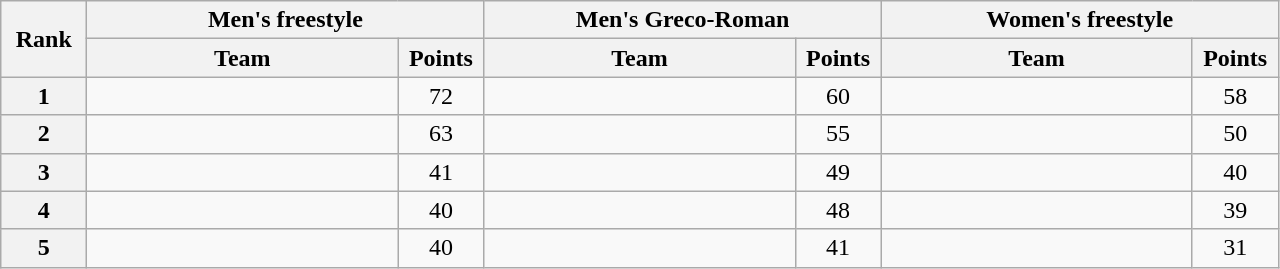<table class="wikitable" style="text-align:center;">
<tr>
<th rowspan="2" width="50">Rank</th>
<th colspan="2">Men's freestyle</th>
<th colspan="2">Men's Greco-Roman</th>
<th colspan="2">Women's freestyle</th>
</tr>
<tr>
<th width="200">Team</th>
<th width="50">Points</th>
<th width="200">Team</th>
<th width="50">Points</th>
<th width="200">Team</th>
<th width="50">Points</th>
</tr>
<tr>
<th>1</th>
<td align="left"></td>
<td>72</td>
<td align="left"></td>
<td>60</td>
<td align="left"></td>
<td>58</td>
</tr>
<tr>
<th>2</th>
<td align="left"></td>
<td>63</td>
<td align="left"></td>
<td>55</td>
<td align="left"></td>
<td>50</td>
</tr>
<tr>
<th>3</th>
<td align="left"></td>
<td>41</td>
<td align="left"></td>
<td>49</td>
<td align="left"></td>
<td>40</td>
</tr>
<tr>
<th>4</th>
<td align="left"></td>
<td>40</td>
<td align="left"></td>
<td>48</td>
<td align="left"></td>
<td>39</td>
</tr>
<tr>
<th>5</th>
<td align="left"></td>
<td>40</td>
<td align="left"></td>
<td>41</td>
<td align="left"></td>
<td>31</td>
</tr>
</table>
